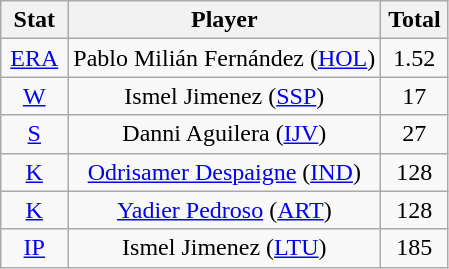<table class="wikitable" style="text-align:center;">
<tr>
<th width="15%">Stat</th>
<th>Player</th>
<th width="15%">Total</th>
</tr>
<tr>
<td><a href='#'>ERA</a></td>
<td>Pablo Milián Fernández (<a href='#'>HOL</a>)</td>
<td>1.52</td>
</tr>
<tr>
<td><a href='#'>W</a></td>
<td>Ismel Jimenez (<a href='#'>SSP</a>)</td>
<td>17</td>
</tr>
<tr>
<td><a href='#'>S</a></td>
<td>Danni Aguilera (<a href='#'>IJV</a>)</td>
<td>27</td>
</tr>
<tr>
<td><a href='#'>K</a></td>
<td><a href='#'>Odrisamer Despaigne</a> (<a href='#'>IND</a>)</td>
<td>128</td>
</tr>
<tr>
<td><a href='#'>K</a></td>
<td><a href='#'>Yadier Pedroso</a> (<a href='#'>ART</a>)</td>
<td>128</td>
</tr>
<tr>
<td><a href='#'>IP</a></td>
<td>Ismel Jimenez (<a href='#'>LTU</a>)</td>
<td>185</td>
</tr>
</table>
